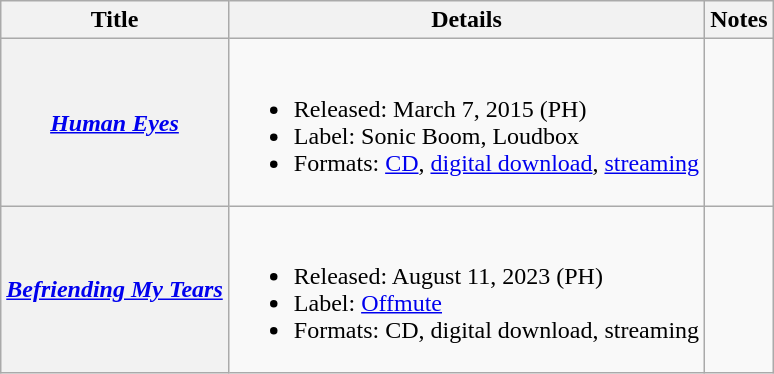<table class="wikitable plainrowheaders">
<tr>
<th scope="col">Title</th>
<th scope="col">Details</th>
<th scope="col">Notes</th>
</tr>
<tr>
<th scope="row"><em><a href='#'>Human Eyes</a></em></th>
<td><br><ul><li>Released: March 7, 2015 <span>(PH)</span></li><li>Label: Sonic Boom, Loudbox</li><li>Formats: <a href='#'>CD</a>, <a href='#'>digital download</a>, <a href='#'>streaming</a></li></ul></td>
<td></td>
</tr>
<tr>
<th scope="row"><em><a href='#'>Befriending My Tears</a></em></th>
<td><br><ul><li>Released: August 11, 2023 <span>(PH)</span></li><li>Label: <a href='#'>Offmute</a></li><li>Formats: CD, digital download, streaming</li></ul></td>
<td></td>
</tr>
</table>
